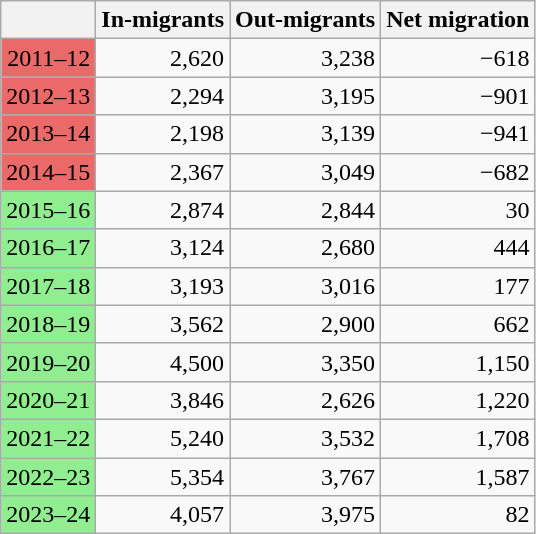<table class="wikitable">
<tr>
<th></th>
<th>In-migrants</th>
<th>Out-migrants</th>
<th>Net migration</th>
</tr>
<tr align="right">
<td style="background: #EA6A6A;">2011–12</td>
<td> 2,620</td>
<td> 3,238</td>
<td> −618</td>
</tr>
<tr align="right">
<td style="background: #EA6A6A;">2012–13</td>
<td> 2,294</td>
<td> 3,195</td>
<td> −901</td>
</tr>
<tr align="right">
<td style="background: #EA6A6A;">2013–14</td>
<td> 2,198</td>
<td> 3,139</td>
<td> −941</td>
</tr>
<tr align="right">
<td style="background: #EA6A6A;">2014–15</td>
<td> 2,367</td>
<td> 3,049</td>
<td> −682</td>
</tr>
<tr align="right">
<td style="background: #90EE90;">2015–16</td>
<td> 2,874</td>
<td> 2,844</td>
<td> 30</td>
</tr>
<tr align="right">
<td style="background: #90EE90;">2016–17</td>
<td> 3,124</td>
<td> 2,680</td>
<td> 444</td>
</tr>
<tr align="right">
<td style="background: #90EE90;">2017–18</td>
<td> 3,193</td>
<td> 3,016</td>
<td> 177</td>
</tr>
<tr align="right">
<td style="background: #90EE90;">2018–19</td>
<td> 3,562</td>
<td> 2,900</td>
<td> 662</td>
</tr>
<tr align="right">
<td style="background: #90EE90;">2019–20</td>
<td> 4,500</td>
<td> 3,350</td>
<td> 1,150</td>
</tr>
<tr align="right">
<td style="background: #90EE90;">2020–21</td>
<td> 3,846</td>
<td> 2,626</td>
<td> 1,220</td>
</tr>
<tr align="right">
<td style="background: #90EE90;">2021–22</td>
<td> 5,240</td>
<td> 3,532</td>
<td> 1,708</td>
</tr>
<tr align="right">
<td style="background: #90EE90;">2022–23</td>
<td> 5,354</td>
<td> 3,767</td>
<td> 1,587</td>
</tr>
<tr align="right">
<td style="background: #90EE90;">2023–24</td>
<td> 4,057</td>
<td> 3,975</td>
<td> 82</td>
</tr>
</table>
